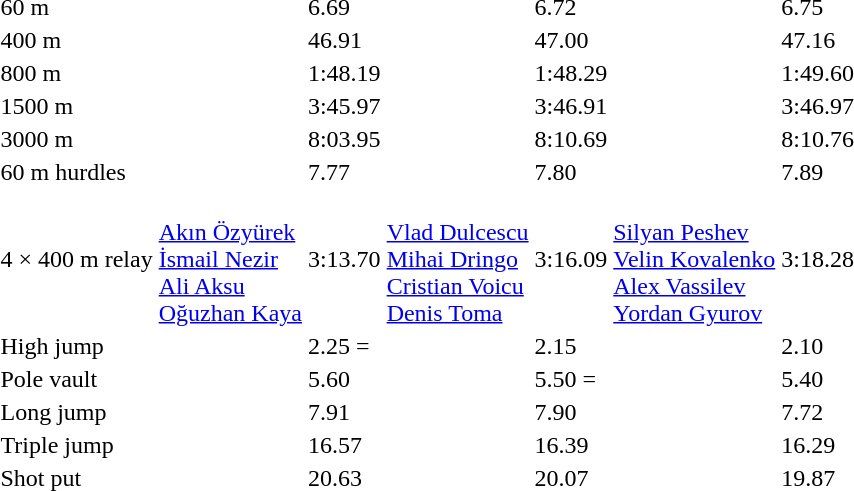<table>
<tr>
<td>60 m</td>
<td></td>
<td>6.69</td>
<td></td>
<td>6.72</td>
<td></td>
<td>6.75</td>
</tr>
<tr>
<td>400 m</td>
<td></td>
<td>46.91 </td>
<td></td>
<td>47.00 </td>
<td></td>
<td>47.16 </td>
</tr>
<tr>
<td>800 m</td>
<td></td>
<td>1:48.19 </td>
<td></td>
<td>1:48.29 </td>
<td></td>
<td>1:49.60</td>
</tr>
<tr>
<td>1500 m</td>
<td></td>
<td>3:45.97</td>
<td></td>
<td>3:46.91 </td>
<td></td>
<td>3:46.97 </td>
</tr>
<tr>
<td>3000 m</td>
<td></td>
<td>8:03.95 </td>
<td></td>
<td>8:10.69 </td>
<td></td>
<td>8:10.76 </td>
</tr>
<tr>
<td>60 m hurdles</td>
<td></td>
<td>7.77</td>
<td></td>
<td>7.80</td>
<td></td>
<td>7.89</td>
</tr>
<tr>
<td>4 × 400 m relay</td>
<td><br><a href='#'>Akın Özyürek</a><br><a href='#'>İsmail Nezir</a><br><a href='#'>Ali Aksu</a><br><a href='#'>Oğuzhan Kaya</a></td>
<td>3:13.70</td>
<td><br><a href='#'>Vlad Dulcescu</a><br><a href='#'>Mihai Dringo</a><br><a href='#'>Cristian Voicu</a><br><a href='#'>Denis Toma</a></td>
<td>3:16.09</td>
<td><br><a href='#'>Silyan Peshev</a><br><a href='#'>Velin Kovalenko</a><br><a href='#'>Alex Vassilev</a><br><a href='#'>Yordan Gyurov</a></td>
<td>3:18.28</td>
</tr>
<tr>
<td>High jump</td>
<td></td>
<td>2.25 =</td>
<td></td>
<td>2.15</td>
<td></td>
<td>2.10</td>
</tr>
<tr>
<td>Pole vault</td>
<td></td>
<td>5.60</td>
<td></td>
<td>5.50 =</td>
<td></td>
<td>5.40</td>
</tr>
<tr>
<td>Long jump</td>
<td></td>
<td>7.91 </td>
<td></td>
<td>7.90</td>
<td></td>
<td>7.72</td>
</tr>
<tr>
<td>Triple jump</td>
<td></td>
<td>16.57 </td>
<td></td>
<td>16.39 </td>
<td></td>
<td>16.29</td>
</tr>
<tr>
<td>Shot put</td>
<td></td>
<td>20.63 </td>
<td></td>
<td>20.07</td>
<td></td>
<td>19.87</td>
</tr>
</table>
